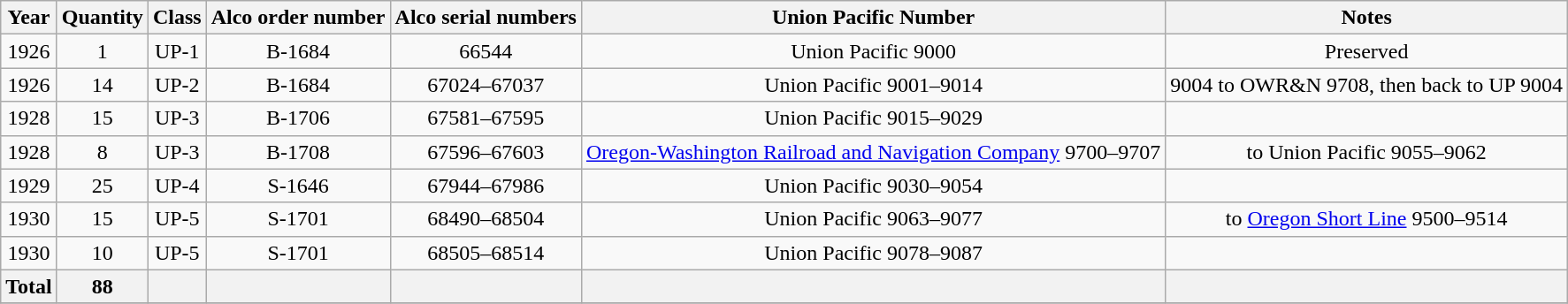<table class="wikitable" style="text-align:center">
<tr>
<th>Year</th>
<th>Quantity</th>
<th>Class</th>
<th>Alco order number</th>
<th>Alco serial numbers</th>
<th>Union Pacific Number</th>
<th>Notes</th>
</tr>
<tr>
<td>1926</td>
<td>1</td>
<td>UP-1</td>
<td>B-1684</td>
<td>66544</td>
<td>Union Pacific 9000</td>
<td>Preserved</td>
</tr>
<tr>
<td>1926</td>
<td>14</td>
<td>UP-2</td>
<td>B-1684</td>
<td>67024–67037</td>
<td>Union Pacific 9001–9014</td>
<td>9004 to OWR&N 9708, then back to UP 9004</td>
</tr>
<tr>
<td>1928</td>
<td>15</td>
<td>UP-3</td>
<td>B-1706</td>
<td>67581–67595</td>
<td>Union Pacific 9015–9029</td>
<td></td>
</tr>
<tr>
<td>1928</td>
<td>8</td>
<td>UP-3</td>
<td>B-1708</td>
<td>67596–67603</td>
<td><a href='#'>Oregon-Washington Railroad and Navigation Company</a> 9700–9707</td>
<td>to Union Pacific 9055–9062</td>
</tr>
<tr>
<td>1929</td>
<td>25</td>
<td>UP-4</td>
<td>S-1646</td>
<td>67944–67986</td>
<td>Union Pacific 9030–9054</td>
<td></td>
</tr>
<tr>
<td>1930</td>
<td>15</td>
<td>UP-5</td>
<td>S-1701</td>
<td>68490–68504</td>
<td>Union Pacific 9063–9077</td>
<td>to <a href='#'>Oregon Short Line</a> 9500–9514</td>
</tr>
<tr>
<td>1930</td>
<td>10</td>
<td>UP-5</td>
<td>S-1701</td>
<td>68505–68514</td>
<td>Union Pacific 9078–9087</td>
<td></td>
</tr>
<tr>
<th>Total</th>
<th>88</th>
<th></th>
<th></th>
<th></th>
<th></th>
<th></th>
</tr>
<tr>
</tr>
</table>
